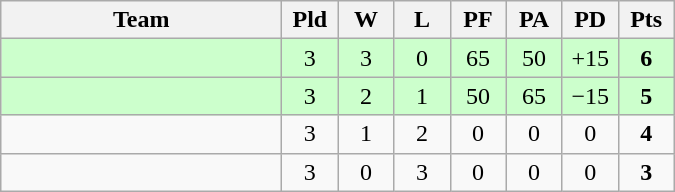<table class=wikitable style="text-align:center">
<tr>
<th width=180>Team</th>
<th width=30>Pld</th>
<th width=30>W</th>
<th width=30>L</th>
<th width=30>PF</th>
<th width=30>PA</th>
<th width=30>PD</th>
<th width=30>Pts</th>
</tr>
<tr align=center bgcolor="#ccffcc">
<td align=left></td>
<td>3</td>
<td>3</td>
<td>0</td>
<td>65</td>
<td>50</td>
<td>+15</td>
<td><strong>6</strong></td>
</tr>
<tr align=center bgcolor="#ccffcc">
<td align=left></td>
<td>3</td>
<td>2</td>
<td>1</td>
<td>50</td>
<td>65</td>
<td>−15</td>
<td><strong>5</strong></td>
</tr>
<tr align=center>
<td align=left></td>
<td>3</td>
<td>1</td>
<td>2</td>
<td>0</td>
<td>0</td>
<td>0</td>
<td><strong>4</strong></td>
</tr>
<tr align=center>
<td align=left></td>
<td>3</td>
<td>0</td>
<td>3</td>
<td>0</td>
<td>0</td>
<td>0</td>
<td><strong>3</strong></td>
</tr>
</table>
